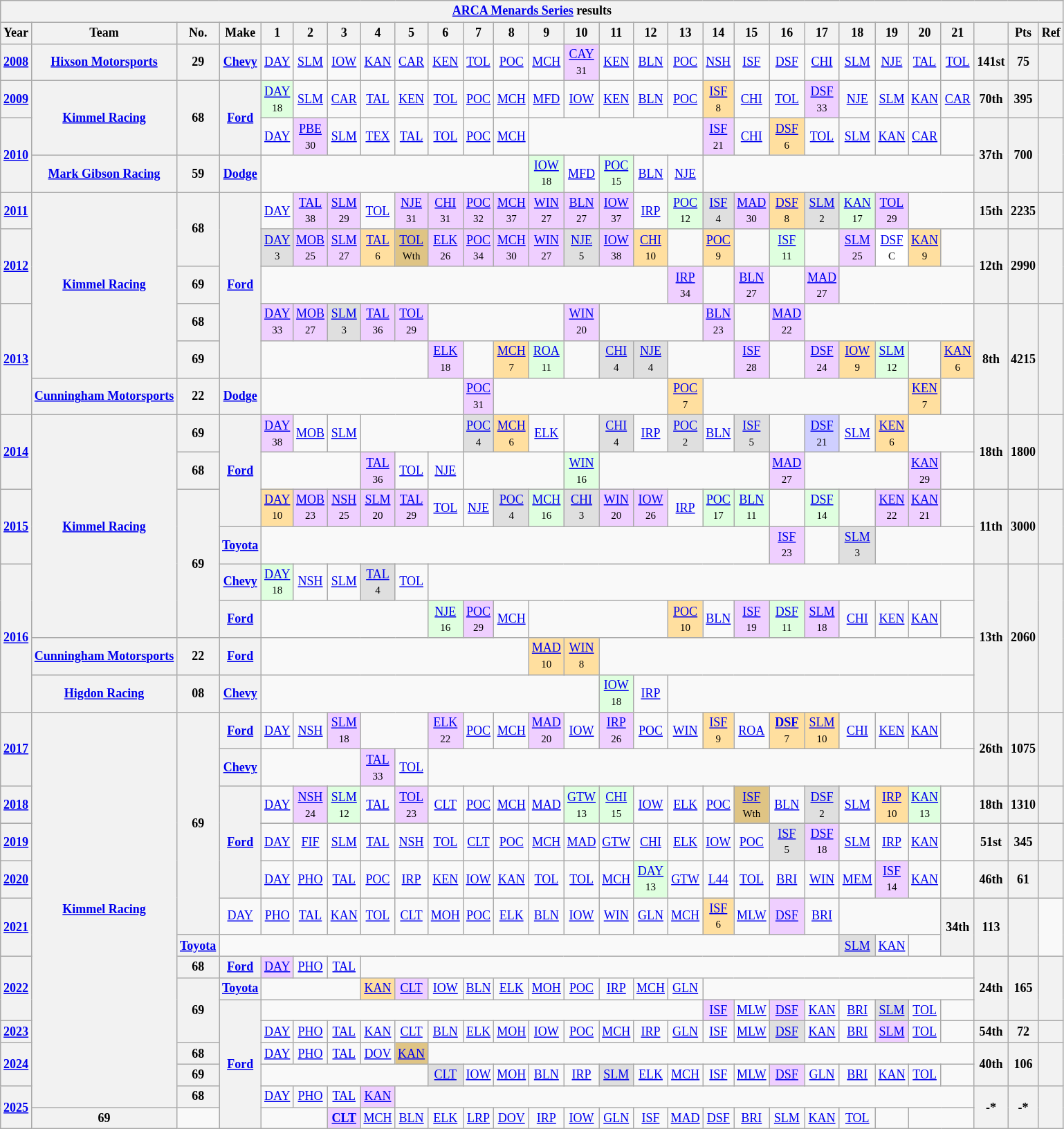<table class="wikitable" style="text-align:center; font-size:75%">
<tr>
<th colspan=45><a href='#'>ARCA Menards Series</a> results</th>
</tr>
<tr>
<th>Year</th>
<th>Team</th>
<th>No.</th>
<th>Make</th>
<th>1</th>
<th>2</th>
<th>3</th>
<th>4</th>
<th>5</th>
<th>6</th>
<th>7</th>
<th>8</th>
<th>9</th>
<th>10</th>
<th>11</th>
<th>12</th>
<th>13</th>
<th>14</th>
<th>15</th>
<th>16</th>
<th>17</th>
<th>18</th>
<th>19</th>
<th>20</th>
<th>21</th>
<th></th>
<th>Pts</th>
<th>Ref</th>
</tr>
<tr>
<th><a href='#'>2008</a></th>
<th><a href='#'>Hixson Motorsports</a></th>
<th>29</th>
<th><a href='#'>Chevy</a></th>
<td><a href='#'>DAY</a></td>
<td><a href='#'>SLM</a></td>
<td><a href='#'>IOW</a></td>
<td><a href='#'>KAN</a></td>
<td><a href='#'>CAR</a></td>
<td><a href='#'>KEN</a></td>
<td><a href='#'>TOL</a></td>
<td><a href='#'>POC</a></td>
<td><a href='#'>MCH</a></td>
<td style="background:#EFCFFF;"><a href='#'>CAY</a><br><small>31</small></td>
<td><a href='#'>KEN</a></td>
<td><a href='#'>BLN</a></td>
<td><a href='#'>POC</a></td>
<td><a href='#'>NSH</a></td>
<td><a href='#'>ISF</a></td>
<td><a href='#'>DSF</a></td>
<td><a href='#'>CHI</a></td>
<td><a href='#'>SLM</a></td>
<td><a href='#'>NJE</a></td>
<td><a href='#'>TAL</a></td>
<td><a href='#'>TOL</a></td>
<th>141st</th>
<th>75</th>
<th></th>
</tr>
<tr>
<th><a href='#'>2009</a></th>
<th rowspan=2><a href='#'>Kimmel Racing</a></th>
<th rowspan=2>68</th>
<th rowspan=2><a href='#'>Ford</a></th>
<td style="background:#DFFFDF;"><a href='#'>DAY</a><br><small>18</small></td>
<td><a href='#'>SLM</a></td>
<td><a href='#'>CAR</a></td>
<td><a href='#'>TAL</a></td>
<td><a href='#'>KEN</a></td>
<td><a href='#'>TOL</a></td>
<td><a href='#'>POC</a></td>
<td><a href='#'>MCH</a></td>
<td><a href='#'>MFD</a></td>
<td><a href='#'>IOW</a></td>
<td><a href='#'>KEN</a></td>
<td><a href='#'>BLN</a></td>
<td><a href='#'>POC</a></td>
<td style="background:#FFDF9F;"><a href='#'>ISF</a><br><small>8</small></td>
<td><a href='#'>CHI</a></td>
<td><a href='#'>TOL</a></td>
<td style="background:#EFCFFF;"><a href='#'>DSF</a><br><small>33</small></td>
<td><a href='#'>NJE</a></td>
<td><a href='#'>SLM</a></td>
<td><a href='#'>KAN</a></td>
<td><a href='#'>CAR</a></td>
<th>70th</th>
<th>395</th>
<th></th>
</tr>
<tr>
<th rowspan=2><a href='#'>2010</a></th>
<td><a href='#'>DAY</a></td>
<td style="background:#EFCFFF;"><a href='#'>PBE</a><br><small>30</small></td>
<td><a href='#'>SLM</a></td>
<td><a href='#'>TEX</a></td>
<td><a href='#'>TAL</a></td>
<td><a href='#'>TOL</a></td>
<td><a href='#'>POC</a></td>
<td><a href='#'>MCH</a></td>
<td colspan=5></td>
<td style="background:#EFCFFF;"><a href='#'>ISF</a><br><small>21</small></td>
<td><a href='#'>CHI</a></td>
<td style="background:#FFDF9F;"><a href='#'>DSF</a><br><small>6</small></td>
<td><a href='#'>TOL</a></td>
<td><a href='#'>SLM</a></td>
<td><a href='#'>KAN</a></td>
<td><a href='#'>CAR</a></td>
<td></td>
<th rowspan=2>37th</th>
<th rowspan=2>700</th>
<th rowspan=2></th>
</tr>
<tr>
<th><a href='#'>Mark Gibson Racing</a></th>
<th>59</th>
<th><a href='#'>Dodge</a></th>
<td colspan=8></td>
<td style="background:#DFFFDF;"><a href='#'>IOW</a><br><small>18</small></td>
<td><a href='#'>MFD</a></td>
<td style="background:#DFFFDF;"><a href='#'>POC</a><br><small>15</small></td>
<td><a href='#'>BLN</a></td>
<td><a href='#'>NJE</a></td>
<td colspan=8></td>
</tr>
<tr>
<th><a href='#'>2011</a></th>
<th rowspan=5><a href='#'>Kimmel Racing</a></th>
<th rowspan=2>68</th>
<th rowspan=5><a href='#'>Ford</a></th>
<td><a href='#'>DAY</a></td>
<td style="background:#EFCFFF;"><a href='#'>TAL</a><br><small>38</small></td>
<td style="background:#EFCFFF;"><a href='#'>SLM</a><br><small>29</small></td>
<td><a href='#'>TOL</a></td>
<td style="background:#EFCFFF;"><a href='#'>NJE</a><br><small>31</small></td>
<td style="background:#EFCFFF;"><a href='#'>CHI</a><br><small>31</small></td>
<td style="background:#EFCFFF;"><a href='#'>POC</a><br><small>32</small></td>
<td style="background:#EFCFFF;"><a href='#'>MCH</a><br><small>37</small></td>
<td style="background:#EFCFFF;"><a href='#'>WIN</a><br><small>27</small></td>
<td style="background:#EFCFFF;"><a href='#'>BLN</a><br><small>27</small></td>
<td style="background:#EFCFFF;"><a href='#'>IOW</a><br><small>37</small></td>
<td><a href='#'>IRP</a></td>
<td style="background:#DFFFDF;"><a href='#'>POC</a><br><small>12</small></td>
<td style="background:#DFDFDF;"><a href='#'>ISF</a><br><small>4</small></td>
<td style="background:#EFCFFF;"><a href='#'>MAD</a><br><small>30</small></td>
<td style="background:#FFDF9F;"><a href='#'>DSF</a><br><small>8</small></td>
<td style="background:#DFDFDF;"><a href='#'>SLM</a><br><small>2</small></td>
<td style="background:#DFFFDF;"><a href='#'>KAN</a><br><small>17</small></td>
<td style="background:#EFCFFF;"><a href='#'>TOL</a><br><small>29</small></td>
<td colspan=2></td>
<th>15th</th>
<th>2235</th>
<th></th>
</tr>
<tr>
<th rowspan=2><a href='#'>2012</a></th>
<td style="background:#DFDFDF;"><a href='#'>DAY</a><br><small>3</small></td>
<td style="background:#EFCFFF;"><a href='#'>MOB</a><br><small>25</small></td>
<td style="background:#EFCFFF;"><a href='#'>SLM</a><br><small>27</small></td>
<td style="background:#FFDF9F;"><a href='#'>TAL</a><br><small>6</small></td>
<td style="background:#DFC484;"><a href='#'>TOL</a><br><small>Wth</small></td>
<td style="background:#EFCFFF;"><a href='#'>ELK</a><br><small>26</small></td>
<td style="background:#EFCFFF;"><a href='#'>POC</a><br><small>34</small></td>
<td style="background:#EFCFFF;"><a href='#'>MCH</a><br><small>30</small></td>
<td style="background:#EFCFFF;"><a href='#'>WIN</a><br><small>27</small></td>
<td style="background:#DFDFDF;"><a href='#'>NJE</a><br><small>5</small></td>
<td style="background:#EFCFFF;"><a href='#'>IOW</a><br><small>38</small></td>
<td style="background:#FFDF9F;"><a href='#'>CHI</a><br><small>10</small></td>
<td></td>
<td style="background:#FFDF9F;"><a href='#'>POC</a><br><small>9</small></td>
<td></td>
<td style="background:#DFFFDF;"><a href='#'>ISF</a><br><small>11</small></td>
<td></td>
<td style="background:#EFCFFF;"><a href='#'>SLM</a><br><small>25</small></td>
<td style="background:#FFFFFF;"><a href='#'>DSF</a><br><small>C</small></td>
<td style="background:#FFDF9F;"><a href='#'>KAN</a><br><small>9</small></td>
<td></td>
<th rowspan=2>12th</th>
<th rowspan=2>2990</th>
<th rowspan=2></th>
</tr>
<tr>
<th>69</th>
<td colspan=12></td>
<td style="background:#EFCFFF;"><a href='#'>IRP</a><br><small>34</small></td>
<td></td>
<td style="background:#EFCFFF;"><a href='#'>BLN</a><br><small>27</small></td>
<td></td>
<td style="background:#EFCFFF;"><a href='#'>MAD</a><br><small>27</small></td>
<td colspan=4></td>
</tr>
<tr>
<th rowspan=3><a href='#'>2013</a></th>
<th>68</th>
<td style="background:#EFCFFF;"><a href='#'>DAY</a><br><small>33</small></td>
<td style="background:#EFCFFF;"><a href='#'>MOB</a><br><small>27</small></td>
<td style="background:#DFDFDF;"><a href='#'>SLM</a><br><small>3</small></td>
<td style="background:#EFCFFF;"><a href='#'>TAL</a><br><small>36</small></td>
<td style="background:#EFCFFF;"><a href='#'>TOL</a><br><small>29</small></td>
<td colspan=4></td>
<td style="background:#EFCFFF;"><a href='#'>WIN</a><br><small>20</small></td>
<td colspan=3></td>
<td style="background:#EFCFFF;"><a href='#'>BLN</a><br><small>23</small></td>
<td></td>
<td style="background:#EFCFFF;"><a href='#'>MAD</a><br><small>22</small></td>
<td colspan=5></td>
<th rowspan=3>8th</th>
<th rowspan=3>4215</th>
<th rowspan=3></th>
</tr>
<tr>
<th>69</th>
<td colspan=5></td>
<td style="background:#EFCFFF;"><a href='#'>ELK</a><br><small>18</small></td>
<td></td>
<td style="background:#FFDF9F;"><a href='#'>MCH</a><br><small>7</small></td>
<td style="background:#DFFFDF;"><a href='#'>ROA</a><br><small>11</small></td>
<td></td>
<td style="background:#DFDFDF;"><a href='#'>CHI</a><br><small>4</small></td>
<td style="background:#DFDFDF;"><a href='#'>NJE</a><br><small>4</small></td>
<td colspan=2></td>
<td style="background:#EFCFFF;"><a href='#'>ISF</a><br><small>28</small></td>
<td></td>
<td style="background:#EFCFFF;"><a href='#'>DSF</a><br><small>24</small></td>
<td style="background:#FFDF9F;"><a href='#'>IOW</a><br><small>9</small></td>
<td style="background:#DFFFDF;"><a href='#'>SLM</a><br><small>12</small></td>
<td></td>
<td style="background:#FFDF9F;"><a href='#'>KAN</a><br><small>6</small></td>
</tr>
<tr>
<th><a href='#'>Cunningham Motorsports</a></th>
<th>22</th>
<th><a href='#'>Dodge</a></th>
<td colspan=6></td>
<td style="background:#EFCFFF;"><a href='#'>POC</a><br><small>31</small></td>
<td colspan=5></td>
<td style="background:#FFDF9F;"><a href='#'>POC</a><br><small>7</small></td>
<td colspan=6></td>
<td style="background:#FFDF9F;"><a href='#'>KEN</a><br><small>7</small></td>
<td></td>
</tr>
<tr>
<th rowspan=2><a href='#'>2014</a></th>
<th rowspan=6><a href='#'>Kimmel Racing</a></th>
<th>69</th>
<th rowspan=3><a href='#'>Ford</a></th>
<td style="background:#EFCFFF;"><a href='#'>DAY</a><br><small>38</small></td>
<td><a href='#'>MOB</a></td>
<td><a href='#'>SLM</a></td>
<td colspan=3></td>
<td style="background:#DFDFDF;"><a href='#'>POC</a><br><small>4</small></td>
<td style="background:#FFDF9F;"><a href='#'>MCH</a><br><small>6</small></td>
<td><a href='#'>ELK</a></td>
<td></td>
<td style="background:#DFDFDF;"><a href='#'>CHI</a><br><small>4</small></td>
<td><a href='#'>IRP</a></td>
<td style="background:#DFDFDF;"><a href='#'>POC</a><br><small>2</small></td>
<td><a href='#'>BLN</a></td>
<td style="background:#DFDFDF;"><a href='#'>ISF</a><br><small>5</small></td>
<td></td>
<td style="background:#CFCFFF;"><a href='#'>DSF</a><br><small>21</small></td>
<td><a href='#'>SLM</a></td>
<td style="background:#FFDF9F;"><a href='#'>KEN</a><br><small>6</small></td>
<td colspan=2></td>
<th rowspan=2>18th</th>
<th rowspan=2>1800</th>
<th rowspan=2></th>
</tr>
<tr>
<th>68</th>
<td colspan=3></td>
<td style="background:#EFCFFF;"><a href='#'>TAL</a><br><small>36</small></td>
<td><a href='#'>TOL</a></td>
<td><a href='#'>NJE</a></td>
<td colspan=3></td>
<td style="background:#DFFFDF;"><a href='#'>WIN</a><br><small>16</small></td>
<td colspan=5></td>
<td style="background:#EFCFFF;"><a href='#'>MAD</a><br><small>27</small></td>
<td colspan=3></td>
<td style="background:#EFCFFF;"><a href='#'>KAN</a><br><small>29</small></td>
<td></td>
</tr>
<tr>
<th rowspan=2><a href='#'>2015</a></th>
<th rowspan=4>69</th>
<td style="background:#FFDF9F;"><a href='#'>DAY</a><br><small>10</small></td>
<td style="background:#EFCFFF;"><a href='#'>MOB</a><br><small>23</small></td>
<td style="background:#EFCFFF;"><a href='#'>NSH</a><br><small>25</small></td>
<td style="background:#EFCFFF;"><a href='#'>SLM</a><br><small>20</small></td>
<td style="background:#EFCFFF;"><a href='#'>TAL</a><br><small>29</small></td>
<td><a href='#'>TOL</a></td>
<td><a href='#'>NJE</a></td>
<td style="background:#DFDFDF;"><a href='#'>POC</a><br><small>4</small></td>
<td style="background:#DFFFDF;"><a href='#'>MCH</a><br><small>16</small></td>
<td style="background:#DFDFDF;"><a href='#'>CHI</a><br><small>3</small></td>
<td style="background:#EFCFFF;"><a href='#'>WIN</a><br><small>20</small></td>
<td style="background:#EFCFFF;"><a href='#'>IOW</a><br><small>26</small></td>
<td><a href='#'>IRP</a></td>
<td style="background:#DFFFDF;"><a href='#'>POC</a><br><small>17</small></td>
<td style="background:#DFFFDF;"><a href='#'>BLN</a><br><small>11</small></td>
<td></td>
<td style="background:#DFFFDF;"><a href='#'>DSF</a><br><small>14</small></td>
<td></td>
<td style="background:#EFCFFF;"><a href='#'>KEN</a><br><small>22</small></td>
<td style="background:#EFCFFF;"><a href='#'>KAN</a><br><small>21</small></td>
<td></td>
<th rowspan=2>11th</th>
<th rowspan=2>3000</th>
<th rowspan=2></th>
</tr>
<tr>
<th><a href='#'>Toyota</a></th>
<td colspan=15></td>
<td style="background:#EFCFFF;"><a href='#'>ISF</a><br><small>23</small></td>
<td></td>
<td style="background:#DFDFDF;"><a href='#'>SLM</a><br><small>3</small></td>
<td colspan=3></td>
</tr>
<tr>
<th rowspan=4><a href='#'>2016</a></th>
<th><a href='#'>Chevy</a></th>
<td style="background:#DFFFDF;"><a href='#'>DAY</a><br><small>18</small></td>
<td><a href='#'>NSH</a></td>
<td><a href='#'>SLM</a></td>
<td style="background:#DFDFDF;"><a href='#'>TAL</a><br><small>4</small></td>
<td><a href='#'>TOL</a></td>
<td colspan=16></td>
<th rowspan=4>13th</th>
<th rowspan=4>2060</th>
<th rowspan=4></th>
</tr>
<tr>
<th><a href='#'>Ford</a></th>
<td colspan=5></td>
<td style="background:#DFFFDF;"><a href='#'>NJE</a><br><small>16</small></td>
<td style="background:#EFCFFF;"><a href='#'>POC</a><br><small>29</small></td>
<td><a href='#'>MCH</a></td>
<td colspan=4></td>
<td style="background:#FFDF9F;"><a href='#'>POC</a><br><small>10</small></td>
<td><a href='#'>BLN</a></td>
<td style="background:#EFCFFF;"><a href='#'>ISF</a><br><small>19</small></td>
<td style="background:#DFFFDF;"><a href='#'>DSF</a><br><small>11</small></td>
<td style="background:#EFCFFF;"><a href='#'>SLM</a><br><small>18</small></td>
<td><a href='#'>CHI</a></td>
<td><a href='#'>KEN</a></td>
<td><a href='#'>KAN</a></td>
<td></td>
</tr>
<tr>
<th><a href='#'>Cunningham Motorsports</a></th>
<th>22</th>
<th><a href='#'>Ford</a></th>
<td colspan=8></td>
<td style="background:#FFDF9F;"><a href='#'>MAD</a><br><small>10</small></td>
<td style="background:#FFDF9F;"><a href='#'>WIN</a><br><small>8</small></td>
<td colspan=11></td>
</tr>
<tr>
<th><a href='#'>Higdon Racing</a></th>
<th>08</th>
<th><a href='#'>Chevy</a></th>
<td colspan=10></td>
<td style="background:#DFFFDF;"><a href='#'>IOW</a><br><small>18</small></td>
<td><a href='#'>IRP</a></td>
<td colspan=9></td>
</tr>
<tr>
<th rowspan=2><a href='#'>2017</a></th>
<th rowspan=15><a href='#'>Kimmel Racing</a></th>
<th rowspan=7>69</th>
<th><a href='#'>Ford</a></th>
<td><a href='#'>DAY</a></td>
<td><a href='#'>NSH</a></td>
<td style="background:#EFCFFF;"><a href='#'>SLM</a><br><small>18</small></td>
<td colspan=2></td>
<td style="background:#EFCFFF;"><a href='#'>ELK</a><br><small>22</small></td>
<td><a href='#'>POC</a></td>
<td><a href='#'>MCH</a></td>
<td style="background:#EFCFFF;"><a href='#'>MAD</a><br><small>20</small></td>
<td><a href='#'>IOW</a></td>
<td style="background:#EFCFFF;"><a href='#'>IRP</a><br><small>26</small></td>
<td><a href='#'>POC</a></td>
<td><a href='#'>WIN</a></td>
<td style="background:#FFDF9F;"><a href='#'>ISF</a><br><small>9</small></td>
<td><a href='#'>ROA</a></td>
<td style="background:#FFDF9F;"><strong><a href='#'>DSF</a></strong><br><small>7</small></td>
<td style="background:#FFDF9F;"><a href='#'>SLM</a><br><small>10</small></td>
<td><a href='#'>CHI</a></td>
<td><a href='#'>KEN</a></td>
<td><a href='#'>KAN</a></td>
<td></td>
<th rowspan=2>26th</th>
<th rowspan=2>1075</th>
<th rowspan=2></th>
</tr>
<tr>
<th><a href='#'>Chevy</a></th>
<td colspan=3></td>
<td style="background:#EFCFFF;"><a href='#'>TAL</a><br><small>33</small></td>
<td><a href='#'>TOL</a></td>
<td colspan=16></td>
</tr>
<tr>
<th><a href='#'>2018</a></th>
<th rowspan=4><a href='#'>Ford</a></th>
<td><a href='#'>DAY</a></td>
<td style="background-color:#EFCFFF"><a href='#'>NSH</a><br><small>24</small></td>
<td style="background-color:#DFFFDF"><a href='#'>SLM</a><br><small>12</small></td>
<td><a href='#'>TAL</a></td>
<td style="background-color:#EFCFFF"><a href='#'>TOL</a><br><small>23</small></td>
<td><a href='#'>CLT</a></td>
<td><a href='#'>POC</a></td>
<td><a href='#'>MCH</a></td>
<td><a href='#'>MAD</a></td>
<td style="background-color:#DFFFDF"><a href='#'>GTW</a><br><small>13</small></td>
<td style="background-color:#DFFFDF"><a href='#'>CHI</a><br><small>15</small></td>
<td><a href='#'>IOW</a></td>
<td><a href='#'>ELK</a></td>
<td><a href='#'>POC</a></td>
<td style="background:#DFC484;"><a href='#'>ISF</a><br><small>Wth</small></td>
<td><a href='#'>BLN</a></td>
<td style="background:#DFDFDF;"><a href='#'>DSF</a><br><small>2</small></td>
<td><a href='#'>SLM</a></td>
<td style="background:#FFDF9F;"><a href='#'>IRP</a><br><small>10</small></td>
<td style="background:#DFFFDF;"><a href='#'>KAN</a><br><small>13</small></td>
<td></td>
<th>18th</th>
<th>1310</th>
<th></th>
</tr>
<tr>
</tr>
<tr>
<th><a href='#'>2019</a></th>
<td><a href='#'>DAY</a></td>
<td><a href='#'>FIF</a></td>
<td><a href='#'>SLM</a></td>
<td><a href='#'>TAL</a></td>
<td><a href='#'>NSH</a></td>
<td><a href='#'>TOL</a></td>
<td><a href='#'>CLT</a></td>
<td><a href='#'>POC</a></td>
<td><a href='#'>MCH</a></td>
<td><a href='#'>MAD</a></td>
<td><a href='#'>GTW</a></td>
<td><a href='#'>CHI</a></td>
<td><a href='#'>ELK</a></td>
<td><a href='#'>IOW</a></td>
<td><a href='#'>POC</a></td>
<td style="background:#DFDFDF;"><a href='#'>ISF</a><br><small>5</small></td>
<td style="background:#EFCFFF;"><a href='#'>DSF</a><br><small>18</small></td>
<td><a href='#'>SLM</a></td>
<td><a href='#'>IRP</a></td>
<td><a href='#'>KAN</a></td>
<td></td>
<th>51st</th>
<th>345</th>
<th></th>
</tr>
<tr>
<th><a href='#'>2020</a></th>
<td><a href='#'>DAY</a></td>
<td><a href='#'>PHO</a></td>
<td><a href='#'>TAL</a></td>
<td><a href='#'>POC</a></td>
<td><a href='#'>IRP</a></td>
<td><a href='#'>KEN</a></td>
<td><a href='#'>IOW</a></td>
<td><a href='#'>KAN</a></td>
<td><a href='#'>TOL</a></td>
<td><a href='#'>TOL</a></td>
<td><a href='#'>MCH</a></td>
<td style="background:#DFFFDF;"><a href='#'>DAY</a><br><small>13</small></td>
<td><a href='#'>GTW</a></td>
<td><a href='#'>L44</a></td>
<td><a href='#'>TOL</a></td>
<td><a href='#'>BRI</a></td>
<td><a href='#'>WIN</a></td>
<td><a href='#'>MEM</a></td>
<td style="background:#EFCFFF;"><a href='#'>ISF</a><br><small>14</small></td>
<td><a href='#'>KAN</a></td>
<td></td>
<th>46th</th>
<th>61</th>
<th></th>
</tr>
<tr>
<th rowspan=2><a href='#'>2021</a></th>
<td><a href='#'>DAY</a></td>
<td><a href='#'>PHO</a></td>
<td><a href='#'>TAL</a></td>
<td><a href='#'>KAN</a></td>
<td><a href='#'>TOL</a></td>
<td><a href='#'>CLT</a></td>
<td><a href='#'>MOH</a></td>
<td><a href='#'>POC</a></td>
<td><a href='#'>ELK</a></td>
<td><a href='#'>BLN</a></td>
<td><a href='#'>IOW</a></td>
<td><a href='#'>WIN</a></td>
<td><a href='#'>GLN</a></td>
<td><a href='#'>MCH</a></td>
<td style="background:#FFDF9F;"><a href='#'>ISF</a><br><small>6</small></td>
<td><a href='#'>MLW</a></td>
<td style="background:#EFCFFF;"><a href='#'>DSF</a><br></td>
<td><a href='#'>BRI</a></td>
<td colspan=3></td>
<th rowspan=2>34th</th>
<th rowspan=2>113</th>
<th rowspan=2></th>
</tr>
<tr>
<th><a href='#'>Toyota</a></th>
<td colspan=18></td>
<td style="background:#DFDFDF;"><a href='#'>SLM</a><br></td>
<td><a href='#'>KAN</a></td>
<td></td>
</tr>
<tr>
<th rowspan=3><a href='#'>2022</a></th>
<th>68</th>
<th><a href='#'>Ford</a></th>
<td style="background:#EFCFFF;"><a href='#'>DAY</a><br></td>
<td><a href='#'>PHO</a></td>
<td><a href='#'>TAL</a></td>
<td colspan=18></td>
<th rowspan=3>24th</th>
<th rowspan=3>165</th>
<th rowspan=3></th>
</tr>
<tr>
<th rowspan=3>69</th>
<th><a href='#'>Toyota</a></th>
<td colspan=3></td>
<td style="background:#FFDF9F;"><a href='#'>KAN</a><br></td>
<td style="background:#EFCFFF;"><a href='#'>CLT</a><br></td>
<td><a href='#'>IOW</a></td>
<td><a href='#'>BLN</a></td>
<td><a href='#'>ELK</a></td>
<td><a href='#'>MOH</a></td>
<td><a href='#'>POC</a></td>
<td><a href='#'>IRP</a></td>
<td><a href='#'>MCH</a></td>
<td><a href='#'>GLN</a></td>
<td colspan=8></td>
</tr>
<tr>
<th rowspan=6><a href='#'>Ford</a></th>
<td colspan=13></td>
<td style="background:#EFCFFF;"><a href='#'>ISF</a><br></td>
<td><a href='#'>MLW</a></td>
<td style="background:#EFCFFF;"><a href='#'>DSF</a><br></td>
<td><a href='#'>KAN</a></td>
<td><a href='#'>BRI</a></td>
<td style="background:#DFDFDF;"><a href='#'>SLM</a><br></td>
<td><a href='#'>TOL</a></td>
<td></td>
</tr>
<tr>
<th><a href='#'>2023</a></th>
<td><a href='#'>DAY</a></td>
<td><a href='#'>PHO</a></td>
<td><a href='#'>TAL</a></td>
<td><a href='#'>KAN</a></td>
<td><a href='#'>CLT</a></td>
<td><a href='#'>BLN</a></td>
<td><a href='#'>ELK</a></td>
<td><a href='#'>MOH</a></td>
<td><a href='#'>IOW</a></td>
<td><a href='#'>POC</a></td>
<td><a href='#'>MCH</a></td>
<td><a href='#'>IRP</a></td>
<td><a href='#'>GLN</a></td>
<td><a href='#'>ISF</a></td>
<td><a href='#'>MLW</a></td>
<td style="background:#DFDFDF;"><a href='#'>DSF</a><br></td>
<td><a href='#'>KAN</a></td>
<td><a href='#'>BRI</a></td>
<td style="background:#EFCFFF;"><a href='#'>SLM</a><br></td>
<td><a href='#'>TOL</a></td>
<td></td>
<th>54th</th>
<th>72</th>
<th></th>
</tr>
<tr>
<th rowspan=2><a href='#'>2024</a></th>
<th>68</th>
<td><a href='#'>DAY</a></td>
<td><a href='#'>PHO</a></td>
<td><a href='#'>TAL</a></td>
<td><a href='#'>DOV</a></td>
<td style="background:#DFC484;"><a href='#'>KAN</a><br></td>
<td colspan=16></td>
<th rowspan=2>40th</th>
<th rowspan=2>106</th>
<th rowspan=2></th>
</tr>
<tr>
<th>69</th>
<td colspan=5></td>
<td style="background:#DFDFDF;"><a href='#'>CLT</a><br></td>
<td><a href='#'>IOW</a></td>
<td><a href='#'>MOH</a></td>
<td><a href='#'>BLN</a></td>
<td><a href='#'>IRP</a></td>
<td style="background:#DFDFDF;"><a href='#'>SLM</a><br></td>
<td><a href='#'>ELK</a></td>
<td><a href='#'>MCH</a></td>
<td><a href='#'>ISF</a></td>
<td><a href='#'>MLW</a></td>
<td style="background:#EFCFFF;"><a href='#'>DSF</a><br></td>
<td><a href='#'>GLN</a></td>
<td><a href='#'>BRI</a></td>
<td><a href='#'>KAN</a></td>
<td><a href='#'>TOL</a></td>
<td></td>
</tr>
<tr>
<th rowspan=2><a href='#'>2025</a></th>
<th>68</th>
<td><a href='#'>DAY</a></td>
<td><a href='#'>PHO</a></td>
<td><a href='#'>TAL</a></td>
<td style="background:#EFCFFF;"><a href='#'>KAN</a><br></td>
<td colspan=17></td>
<th rowspan=2>-*</th>
<th rowspan=2>-*</th>
<th rowspan=2></th>
</tr>
<tr>
<th>69</th>
<td colspan=4></td>
<td style="background:#EFCFFF;"><strong><a href='#'>CLT</a></strong><br></td>
<td><a href='#'>MCH</a></td>
<td><a href='#'>BLN</a></td>
<td><a href='#'>ELK</a></td>
<td><a href='#'>LRP</a></td>
<td><a href='#'>DOV</a></td>
<td><a href='#'>IRP</a></td>
<td><a href='#'>IOW</a></td>
<td><a href='#'>GLN</a></td>
<td><a href='#'>ISF</a></td>
<td><a href='#'>MAD</a></td>
<td><a href='#'>DSF</a></td>
<td><a href='#'>BRI</a></td>
<td><a href='#'>SLM</a></td>
<td><a href='#'>KAN</a></td>
<td><a href='#'>TOL</a></td>
<td></td>
</tr>
</table>
